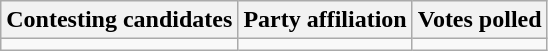<table class="wikitable sortable">
<tr>
<th>Contesting candidates</th>
<th>Party affiliation</th>
<th>Votes polled</th>
</tr>
<tr>
<td></td>
<td></td>
<td></td>
</tr>
</table>
